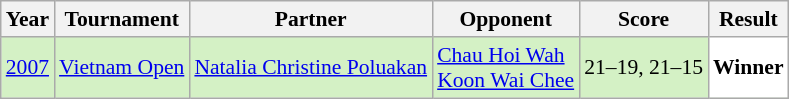<table class="sortable wikitable" style="font-size: 90%;">
<tr>
<th>Year</th>
<th>Tournament</th>
<th>Partner</th>
<th>Opponent</th>
<th>Score</th>
<th>Result</th>
</tr>
<tr style="background:#D4F1C5">
<td align="center"><a href='#'>2007</a></td>
<td align="left"><a href='#'>Vietnam Open</a></td>
<td align="left"> <a href='#'>Natalia Christine Poluakan</a></td>
<td align="left"> <a href='#'>Chau Hoi Wah</a><br> <a href='#'>Koon Wai Chee</a></td>
<td align="left">21–19, 21–15</td>
<td style="text-align:left; background:white"> <strong>Winner</strong></td>
</tr>
</table>
